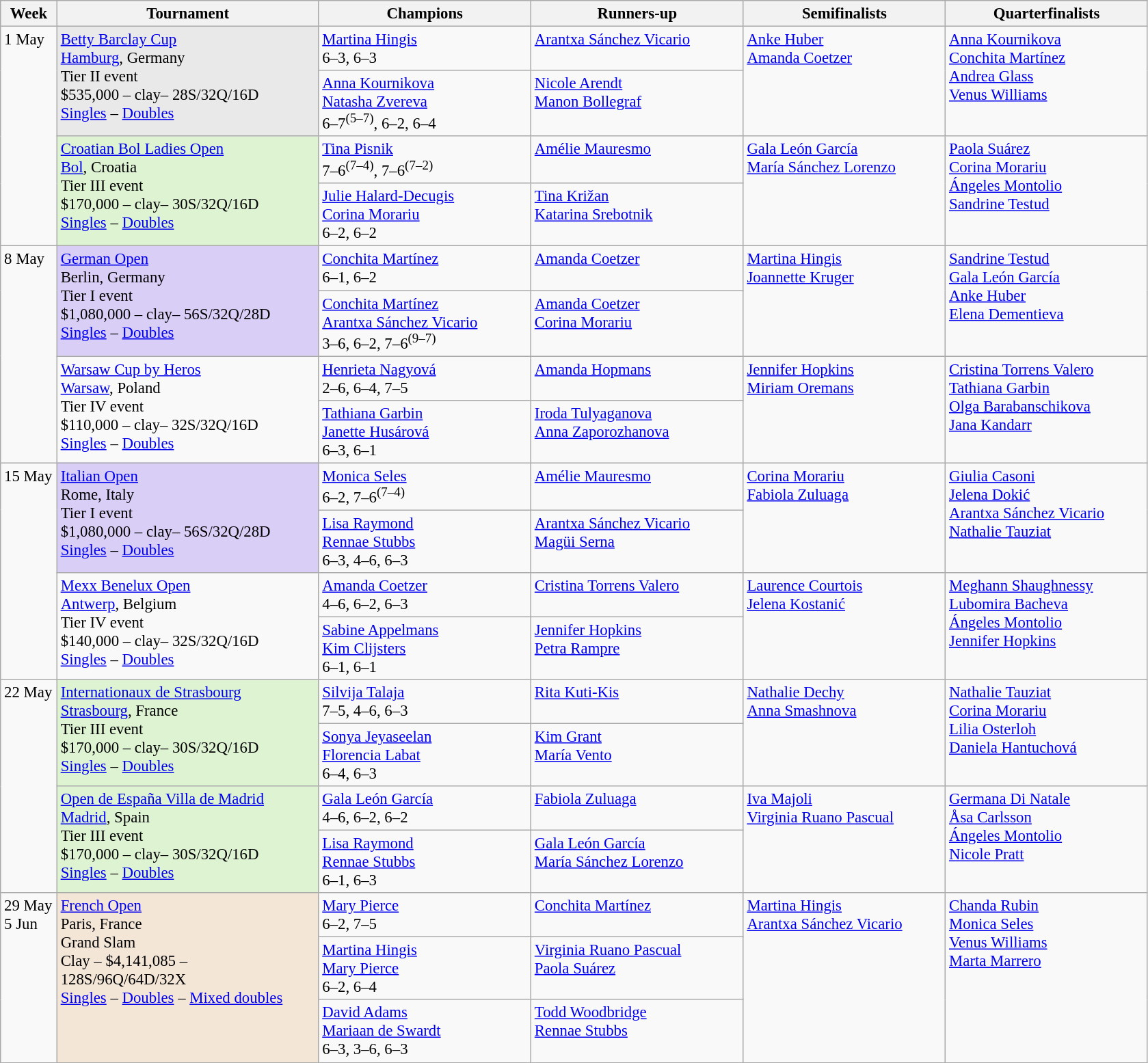<table class=wikitable style=font-size:95%>
<tr>
<th style="width:48px;">Week</th>
<th style="width:248px;">Tournament</th>
<th style="width:200px;">Champions</th>
<th style="width:200px;">Runners-up</th>
<th style="width:190px;">Semifinalists</th>
<th style="width:190px;">Quarterfinalists</th>
</tr>
<tr valign="top">
<td rowspan=4>1 May</td>
<td rowspan=2 bgcolor=#E9E9E9><a href='#'>Betty Barclay Cup</a><br> <a href='#'>Hamburg</a>, Germany <br>Tier II event <br> $535,000 – clay– 28S/32Q/16D<br><a href='#'>Singles</a> – <a href='#'>Doubles</a></td>
<td> <a href='#'>Martina Hingis</a> <br> 6–3, 6–3</td>
<td> <a href='#'>Arantxa Sánchez Vicario</a></td>
<td rowspan=2> <a href='#'>Anke Huber</a><br> <a href='#'>Amanda Coetzer</a></td>
<td rowspan=2> <a href='#'>Anna Kournikova</a>  <br>  <a href='#'>Conchita Martínez</a> <br> <a href='#'>Andrea Glass</a><br>   <a href='#'>Venus Williams</a></td>
</tr>
<tr valign="top">
<td> <a href='#'>Anna Kournikova</a> <br>  <a href='#'>Natasha Zvereva</a><br>6–7<sup>(5–7)</sup>, 6–2, 6–4</td>
<td> <a href='#'>Nicole Arendt</a> <br>  <a href='#'>Manon Bollegraf</a></td>
</tr>
<tr valign="top">
<td rowspan=2 bgcolor=#DDF3D1><a href='#'>Croatian Bol Ladies Open</a><br> <a href='#'>Bol</a>, Croatia <br>Tier III event <br> $170,000 – clay– 30S/32Q/16D<br><a href='#'>Singles</a> – <a href='#'>Doubles</a></td>
<td> <a href='#'>Tina Pisnik</a> <br> 7–6<sup>(7–4)</sup>, 7–6<sup>(7–2)</sup></td>
<td> <a href='#'>Amélie Mauresmo</a></td>
<td rowspan=2> <a href='#'>Gala León García</a><br> <a href='#'>María Sánchez Lorenzo</a></td>
<td rowspan=2> <a href='#'>Paola Suárez</a>  <br>  <a href='#'>Corina Morariu</a> <br> <a href='#'>Ángeles Montolio</a><br>   <a href='#'>Sandrine Testud</a></td>
</tr>
<tr valign="top">
<td> <a href='#'>Julie Halard-Decugis</a> <br>  <a href='#'>Corina Morariu</a><br>6–2, 6–2</td>
<td> <a href='#'>Tina Križan</a> <br>  <a href='#'>Katarina Srebotnik</a></td>
</tr>
<tr valign="top">
<td rowspan=4>8 May</td>
<td rowspan=2 bgcolor=#d8cef6><a href='#'>German Open</a><br> Berlin, Germany <br>Tier I event <br> $1,080,000 – clay– 56S/32Q/28D<br><a href='#'>Singles</a> – <a href='#'>Doubles</a></td>
<td> <a href='#'>Conchita Martínez</a> <br> 6–1, 6–2</td>
<td> <a href='#'>Amanda Coetzer</a></td>
<td rowspan=2> <a href='#'>Martina Hingis</a><br> <a href='#'>Joannette Kruger</a></td>
<td rowspan=2> <a href='#'>Sandrine Testud</a>  <br>  <a href='#'>Gala León García</a> <br> <a href='#'>Anke Huber</a><br>   <a href='#'>Elena Dementieva</a></td>
</tr>
<tr valign="top">
<td> <a href='#'>Conchita Martínez</a> <br>  <a href='#'>Arantxa Sánchez Vicario</a><br>3–6, 6–2, 7–6<sup>(9–7)</sup></td>
<td> <a href='#'>Amanda Coetzer</a> <br>  <a href='#'>Corina Morariu</a></td>
</tr>
<tr valign="top">
<td rowspan=2><a href='#'>Warsaw Cup by Heros</a><br> <a href='#'>Warsaw</a>, Poland <br>Tier IV event <br> $110,000 – clay– 32S/32Q/16D<br><a href='#'>Singles</a> – <a href='#'>Doubles</a></td>
<td> <a href='#'>Henrieta Nagyová</a> <br>2–6, 6–4, 7–5</td>
<td> <a href='#'>Amanda Hopmans</a></td>
<td rowspan=2> <a href='#'>Jennifer Hopkins</a><br> <a href='#'>Miriam Oremans</a></td>
<td rowspan=2> <a href='#'>Cristina Torrens Valero</a>  <br>  <a href='#'>Tathiana Garbin</a> <br> <a href='#'>Olga Barabanschikova</a><br>   <a href='#'>Jana Kandarr</a></td>
</tr>
<tr valign="top">
<td> <a href='#'>Tathiana Garbin</a> <br>  <a href='#'>Janette Husárová</a><br>6–3, 6–1</td>
<td> <a href='#'>Iroda Tulyaganova</a> <br>  <a href='#'>Anna Zaporozhanova</a></td>
</tr>
<tr valign="top">
<td rowspan=4>15 May</td>
<td rowspan=2 bgcolor=#d8cef6><a href='#'>Italian Open</a><br> Rome, Italy <br>Tier I event <br> $1,080,000 – clay– 56S/32Q/28D<br><a href='#'>Singles</a> – <a href='#'>Doubles</a></td>
<td> <a href='#'>Monica Seles</a> <br> 6–2, 7–6<sup>(7–4)</sup></td>
<td> <a href='#'>Amélie Mauresmo</a></td>
<td rowspan=2> <a href='#'>Corina Morariu</a><br> <a href='#'>Fabiola Zuluaga</a></td>
<td rowspan=2> <a href='#'>Giulia Casoni</a>  <br>  <a href='#'>Jelena Dokić</a> <br> <a href='#'>Arantxa Sánchez Vicario</a><br>   <a href='#'>Nathalie Tauziat</a></td>
</tr>
<tr valign="top">
<td> <a href='#'>Lisa Raymond</a> <br>  <a href='#'>Rennae Stubbs</a><br>6–3, 4–6, 6–3</td>
<td> <a href='#'>Arantxa Sánchez Vicario</a> <br>  <a href='#'>Magüi Serna</a></td>
</tr>
<tr valign="top">
<td rowspan=2><a href='#'>Mexx Benelux Open</a><br> <a href='#'>Antwerp</a>, Belgium <br>Tier IV event <br> $140,000 – clay– 32S/32Q/16D<br><a href='#'>Singles</a> – <a href='#'>Doubles</a></td>
<td> <a href='#'>Amanda Coetzer</a> <br> 4–6, 6–2, 6–3</td>
<td> <a href='#'>Cristina Torrens Valero</a></td>
<td rowspan=2> <a href='#'>Laurence Courtois</a><br> <a href='#'>Jelena Kostanić</a></td>
<td rowspan=2> <a href='#'>Meghann Shaughnessy</a>  <br>  <a href='#'>Lubomira Bacheva</a> <br> <a href='#'>Ángeles Montolio</a><br>   <a href='#'>Jennifer Hopkins</a></td>
</tr>
<tr valign="top">
<td> <a href='#'>Sabine Appelmans</a> <br>  <a href='#'>Kim Clijsters</a><br>6–1, 6–1</td>
<td> <a href='#'>Jennifer Hopkins</a> <br>  <a href='#'>Petra Rampre</a></td>
</tr>
<tr valign="top">
<td rowspan=4>22 May</td>
<td rowspan=2 bgcolor=#DDF3D1><a href='#'>Internationaux de Strasbourg</a><br> <a href='#'>Strasbourg</a>, France <br>Tier III event <br> $170,000 – clay– 30S/32Q/16D<br><a href='#'>Singles</a> – <a href='#'>Doubles</a></td>
<td> <a href='#'>Silvija Talaja</a> <br> 7–5, 4–6, 6–3</td>
<td> <a href='#'>Rita Kuti-Kis</a></td>
<td rowspan=2> <a href='#'>Nathalie Dechy</a><br> <a href='#'>Anna Smashnova</a></td>
<td rowspan=2> <a href='#'>Nathalie Tauziat</a>  <br>  <a href='#'>Corina Morariu</a> <br> <a href='#'>Lilia Osterloh</a><br>   <a href='#'>Daniela Hantuchová</a></td>
</tr>
<tr valign="top">
<td> <a href='#'>Sonya Jeyaseelan</a> <br>  <a href='#'>Florencia Labat</a><br>6–4, 6–3</td>
<td> <a href='#'>Kim Grant</a> <br>  <a href='#'>María Vento</a></td>
</tr>
<tr valign="top">
<td rowspan=2 bgcolor=#DDF3D1><a href='#'>Open de España Villa de Madrid</a><br> <a href='#'>Madrid</a>, Spain <br>Tier III event <br> $170,000 – clay– 30S/32Q/16D<br><a href='#'>Singles</a> – <a href='#'>Doubles</a></td>
<td> <a href='#'>Gala León García</a> <br> 4–6, 6–2, 6–2</td>
<td> <a href='#'>Fabiola Zuluaga</a></td>
<td rowspan=2> <a href='#'>Iva Majoli</a><br> <a href='#'>Virginia Ruano Pascual</a></td>
<td rowspan=2> <a href='#'>Germana Di Natale</a>  <br>  <a href='#'>Åsa Carlsson</a> <br> <a href='#'>Ángeles Montolio</a><br>   <a href='#'>Nicole Pratt</a></td>
</tr>
<tr valign="top">
<td> <a href='#'>Lisa Raymond</a> <br>  <a href='#'>Rennae Stubbs</a><br>6–1, 6–3</td>
<td> <a href='#'>Gala León García</a> <br>  <a href='#'>María Sánchez Lorenzo</a></td>
</tr>
<tr valign="top">
<td rowspan=3>29 May<br>5 Jun</td>
<td rowspan=3 bgcolor=#F3E6D7><a href='#'>French Open</a><br> Paris, France <br>Grand Slam<br>Clay – $4,141,085 – 128S/96Q/64D/32X<br><a href='#'>Singles</a> – <a href='#'>Doubles</a> – <a href='#'>Mixed doubles</a></td>
<td> <a href='#'>Mary Pierce</a> <br> 6–2, 7–5</td>
<td> <a href='#'>Conchita Martínez</a></td>
<td rowspan=3> <a href='#'>Martina Hingis</a><br> <a href='#'>Arantxa Sánchez Vicario</a></td>
<td rowspan=3> <a href='#'>Chanda Rubin</a>  <br>  <a href='#'>Monica Seles</a> <br> <a href='#'>Venus Williams</a><br>   <a href='#'>Marta Marrero</a></td>
</tr>
<tr valign="top">
<td> <a href='#'>Martina Hingis</a> <br>  <a href='#'>Mary Pierce</a><br>6–2, 6–4</td>
<td> <a href='#'>Virginia Ruano Pascual</a> <br>  <a href='#'>Paola Suárez</a></td>
</tr>
<tr valign="top">
<td> <a href='#'>David Adams</a> <br>  <a href='#'>Mariaan de Swardt</a><br>6–3, 3–6, 6–3</td>
<td> <a href='#'>Todd Woodbridge</a> <br>  <a href='#'>Rennae Stubbs</a></td>
</tr>
</table>
